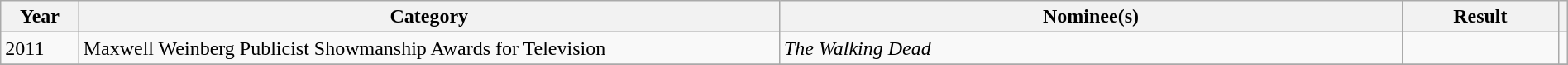<table class="wikitable" width=100%>
<tr>
<th width=5%>Year</th>
<th width=45%>Category</th>
<th width=40%>Nominee(s)</th>
<th width=10%>Result</th>
<th width=5%></th>
</tr>
<tr>
<td rowspan=1>2011</td>
<td>Maxwell Weinberg Publicist Showmanship Awards for Television</td>
<td><em>The Walking Dead</em></td>
<td></td>
<td></td>
</tr>
<tr>
</tr>
</table>
